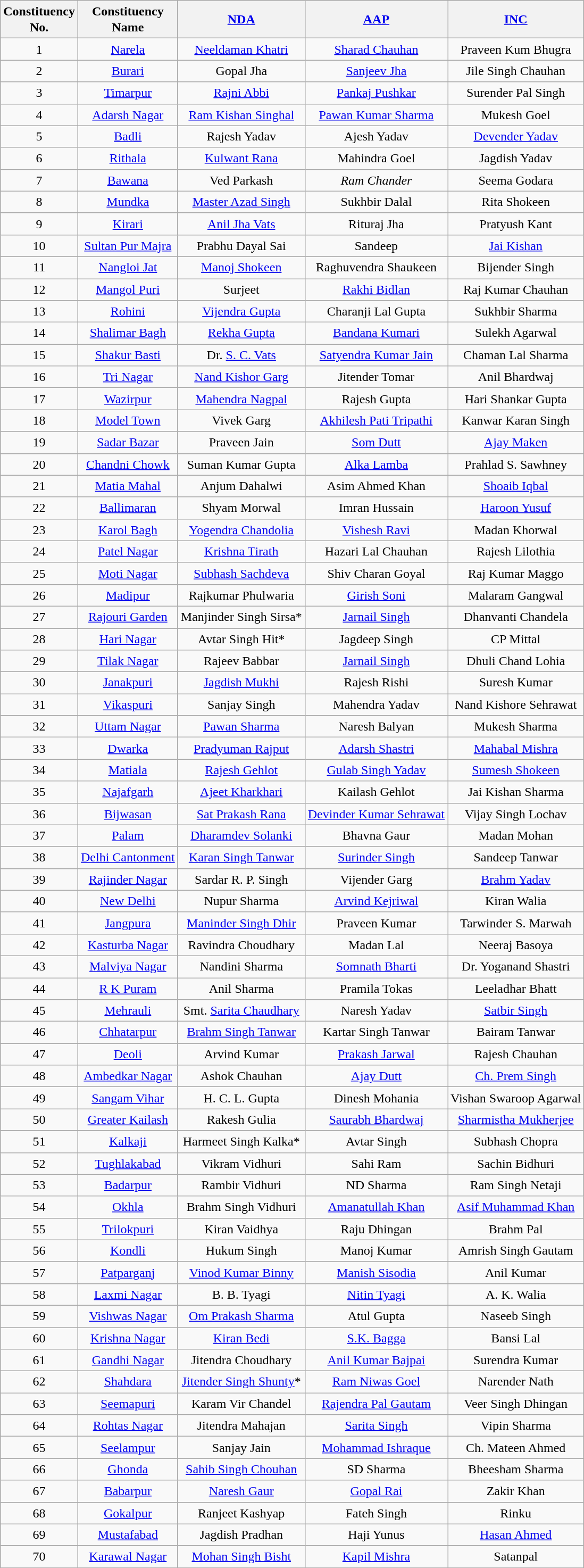<table class="wikitable sortable" style="line-height:20px;text-align:center;">
<tr>
<th>Constituency <br> No.</th>
<th>Constituency <br> Name</th>
<th><a href='#'>NDA</a></th>
<th><a href='#'>AAP</a></th>
<th><a href='#'>INC</a></th>
</tr>
<tr>
<td>1</td>
<td><a href='#'>Narela</a></td>
<td><a href='#'>Neeldaman Khatri</a></td>
<td><a href='#'>Sharad Chauhan</a></td>
<td>Praveen Kum Bhugra</td>
</tr>
<tr>
<td>2</td>
<td><a href='#'>Burari</a></td>
<td>Gopal Jha</td>
<td><a href='#'>Sanjeev Jha</a></td>
<td>Jile Singh Chauhan</td>
</tr>
<tr>
<td>3</td>
<td><a href='#'>Timarpur</a></td>
<td><a href='#'>Rajni Abbi</a></td>
<td><a href='#'>Pankaj Pushkar</a></td>
<td>Surender Pal Singh</td>
</tr>
<tr>
<td>4</td>
<td><a href='#'>Adarsh Nagar</a></td>
<td><a href='#'>Ram Kishan Singhal</a></td>
<td><a href='#'>Pawan Kumar Sharma</a></td>
<td>Mukesh Goel</td>
</tr>
<tr>
<td>5</td>
<td><a href='#'>Badli</a></td>
<td>Rajesh Yadav</td>
<td>Ajesh Yadav</td>
<td><a href='#'>Devender Yadav</a></td>
</tr>
<tr>
<td>6</td>
<td><a href='#'>Rithala</a></td>
<td><a href='#'>Kulwant Rana</a></td>
<td>Mahindra Goel</td>
<td>Jagdish Yadav</td>
</tr>
<tr>
<td>7</td>
<td><a href='#'>Bawana</a></td>
<td>Ved Parkash</td>
<td><em>Ram Chander<strong></td>
<td>Seema Godara</td>
</tr>
<tr>
<td>8</td>
<td><a href='#'>Mundka</a></td>
<td><a href='#'>Master Azad Singh</a></td>
<td>Sukhbir Dalal</td>
<td>Rita Shokeen</td>
</tr>
<tr>
<td>9</td>
<td><a href='#'>Kirari</a></td>
<td><a href='#'>Anil Jha Vats</a></td>
<td>Rituraj Jha</td>
<td>Pratyush Kant</td>
</tr>
<tr>
<td>10</td>
<td><a href='#'>Sultan Pur Majra</a></td>
<td>Prabhu Dayal Sai</td>
<td>Sandeep</td>
<td><a href='#'>Jai Kishan</a></td>
</tr>
<tr>
<td>11</td>
<td><a href='#'>Nangloi Jat</a></td>
<td><a href='#'>Manoj Shokeen</a></td>
<td>Raghuvendra Shaukeen</td>
<td>Bijender Singh</td>
</tr>
<tr>
<td>12</td>
<td><a href='#'>Mangol Puri</a></td>
<td>Surjeet</td>
<td><a href='#'>Rakhi Bidlan</a></td>
<td>Raj Kumar Chauhan</td>
</tr>
<tr>
<td>13</td>
<td><a href='#'>Rohini</a></td>
<td><a href='#'>Vijendra Gupta</a></td>
<td>Charanji Lal Gupta</td>
<td>Sukhbir Sharma</td>
</tr>
<tr>
<td>14</td>
<td><a href='#'>Shalimar Bagh</a></td>
<td><a href='#'>Rekha Gupta</a></td>
<td><a href='#'>Bandana Kumari</a></td>
<td>Sulekh Agarwal</td>
</tr>
<tr>
<td>15</td>
<td><a href='#'>Shakur Basti</a></td>
<td>Dr. <a href='#'>S. C. Vats</a></td>
<td><a href='#'>Satyendra Kumar Jain</a></td>
<td>Chaman Lal Sharma</td>
</tr>
<tr>
<td>16</td>
<td><a href='#'>Tri Nagar</a></td>
<td><a href='#'>Nand Kishor Garg</a></td>
<td>Jitender Tomar</td>
<td>Anil Bhardwaj</td>
</tr>
<tr>
<td>17</td>
<td><a href='#'>Wazirpur</a></td>
<td><a href='#'>Mahendra Nagpal</a></td>
<td>Rajesh Gupta</td>
<td>Hari Shankar Gupta</td>
</tr>
<tr>
<td>18</td>
<td><a href='#'>Model Town</a></td>
<td>Vivek Garg</td>
<td><a href='#'>Akhilesh Pati Tripathi</a></td>
<td>Kanwar Karan Singh</td>
</tr>
<tr>
<td>19</td>
<td><a href='#'>Sadar Bazar</a></td>
<td>Praveen Jain</td>
<td><a href='#'>Som Dutt</a></td>
<td><a href='#'>Ajay Maken</a></td>
</tr>
<tr>
<td>20</td>
<td><a href='#'>Chandni Chowk</a></td>
<td>Suman Kumar Gupta</td>
<td><a href='#'>Alka Lamba</a></td>
<td>Prahlad S. Sawhney</td>
</tr>
<tr>
<td>21</td>
<td><a href='#'>Matia Mahal</a></td>
<td>Anjum Dahalwi</td>
<td>Asim Ahmed Khan</td>
<td><a href='#'>Shoaib Iqbal</a></td>
</tr>
<tr>
<td>22</td>
<td><a href='#'>Ballimaran</a></td>
<td>Shyam Morwal</td>
<td>Imran Hussain</td>
<td><a href='#'>Haroon Yusuf</a></td>
</tr>
<tr>
<td>23</td>
<td><a href='#'>Karol Bagh</a></td>
<td><a href='#'>Yogendra Chandolia</a></td>
<td><a href='#'>Vishesh Ravi</a></td>
<td>Madan Khorwal</td>
</tr>
<tr>
<td>24</td>
<td><a href='#'>Patel Nagar</a></td>
<td><a href='#'>Krishna Tirath</a></td>
<td>Hazari Lal Chauhan</td>
<td>Rajesh Lilothia</td>
</tr>
<tr>
<td>25</td>
<td><a href='#'>Moti Nagar</a></td>
<td><a href='#'>Subhash Sachdeva</a></td>
<td>Shiv Charan Goyal</td>
<td>Raj Kumar Maggo</td>
</tr>
<tr>
<td>26</td>
<td><a href='#'>Madipur</a></td>
<td>Rajkumar Phulwaria</td>
<td><a href='#'>Girish Soni</a></td>
<td>Malaram Gangwal</td>
</tr>
<tr>
<td>27</td>
<td><a href='#'>Rajouri Garden</a></td>
<td>Manjinder Singh Sirsa*</td>
<td><a href='#'>Jarnail Singh</a></td>
<td>Dhanvanti Chandela</td>
</tr>
<tr>
<td>28</td>
<td><a href='#'>Hari Nagar</a></td>
<td>Avtar Singh Hit*</td>
<td>Jagdeep Singh</td>
<td>CP Mittal</td>
</tr>
<tr>
<td>29</td>
<td><a href='#'>Tilak Nagar</a></td>
<td>Rajeev Babbar</td>
<td><a href='#'>Jarnail Singh</a></td>
<td>Dhuli Chand Lohia</td>
</tr>
<tr>
<td>30</td>
<td><a href='#'>Janakpuri</a></td>
<td><a href='#'>Jagdish Mukhi</a></td>
<td>Rajesh Rishi</td>
<td>Suresh Kumar</td>
</tr>
<tr>
<td>31</td>
<td><a href='#'>Vikaspuri</a></td>
<td>Sanjay Singh</td>
<td>Mahendra Yadav</td>
<td>Nand Kishore Sehrawat</td>
</tr>
<tr>
<td>32</td>
<td><a href='#'>Uttam Nagar</a></td>
<td><a href='#'>Pawan Sharma</a></td>
<td>Naresh Balyan</td>
<td>Mukesh Sharma</td>
</tr>
<tr>
<td>33</td>
<td><a href='#'>Dwarka</a></td>
<td><a href='#'>Pradyuman Rajput</a></td>
<td><a href='#'>Adarsh Shastri</a></td>
<td><a href='#'>Mahabal Mishra</a></td>
</tr>
<tr>
<td>34</td>
<td><a href='#'>Matiala</a></td>
<td><a href='#'>Rajesh Gehlot</a></td>
<td><a href='#'>Gulab Singh Yadav</a></td>
<td><a href='#'>Sumesh Shokeen</a></td>
</tr>
<tr>
<td>35</td>
<td><a href='#'>Najafgarh</a></td>
<td><a href='#'>Ajeet Kharkhari</a></td>
<td>Kailash Gehlot</td>
<td>Jai Kishan Sharma</td>
</tr>
<tr>
<td>36</td>
<td><a href='#'>Bijwasan</a></td>
<td><a href='#'>Sat Prakash Rana</a></td>
<td><a href='#'>Devinder Kumar Sehrawat</a></td>
<td>Vijay Singh Lochav</td>
</tr>
<tr>
<td>37</td>
<td><a href='#'>Palam</a></td>
<td><a href='#'>Dharamdev Solanki</a></td>
<td>Bhavna Gaur</td>
<td>Madan Mohan</td>
</tr>
<tr>
<td>38</td>
<td><a href='#'>Delhi Cantonment</a></td>
<td><a href='#'>Karan Singh Tanwar</a></td>
<td><a href='#'>Surinder Singh</a></td>
<td>Sandeep Tanwar</td>
</tr>
<tr>
<td>39</td>
<td><a href='#'>Rajinder Nagar</a></td>
<td>Sardar R. P. Singh</td>
<td>Vijender Garg</td>
<td><a href='#'>Brahm Yadav</a></td>
</tr>
<tr>
<td>40</td>
<td><a href='#'>New Delhi</a></td>
<td>Nupur Sharma</td>
<td><a href='#'>Arvind Kejriwal</a></td>
<td>Kiran Walia</td>
</tr>
<tr>
<td>41</td>
<td><a href='#'>Jangpura</a></td>
<td><a href='#'>Maninder Singh Dhir</a></td>
<td>Praveen Kumar</td>
<td>Tarwinder S. Marwah</td>
</tr>
<tr>
<td>42</td>
<td><a href='#'>Kasturba Nagar</a></td>
<td>Ravindra Choudhary</td>
<td>Madan Lal</td>
<td>Neeraj Basoya</td>
</tr>
<tr>
<td>43</td>
<td><a href='#'>Malviya Nagar</a></td>
<td>Nandini Sharma</td>
<td><a href='#'>Somnath Bharti</a></td>
<td>Dr. Yoganand Shastri</td>
</tr>
<tr>
<td>44</td>
<td><a href='#'>R K Puram</a></td>
<td>Anil Sharma</td>
<td>Pramila Tokas</td>
<td>Leeladhar Bhatt</td>
</tr>
<tr>
<td>45</td>
<td><a href='#'>Mehrauli</a></td>
<td>Smt. <a href='#'>Sarita Chaudhary</a></td>
<td>Naresh Yadav</td>
<td><a href='#'>Satbir Singh</a></td>
</tr>
<tr>
<td>46</td>
<td><a href='#'>Chhatarpur</a></td>
<td><a href='#'>Brahm Singh Tanwar</a></td>
<td>Kartar Singh Tanwar</td>
<td>Bairam Tanwar</td>
</tr>
<tr>
<td>47</td>
<td><a href='#'>Deoli</a></td>
<td>Arvind Kumar</td>
<td><a href='#'>Prakash Jarwal</a></td>
<td>Rajesh Chauhan</td>
</tr>
<tr>
<td>48</td>
<td><a href='#'>Ambedkar Nagar</a></td>
<td>Ashok Chauhan</td>
<td><a href='#'>Ajay Dutt</a></td>
<td><a href='#'>Ch. Prem Singh</a></td>
</tr>
<tr>
<td>49</td>
<td><a href='#'>Sangam Vihar</a></td>
<td>H. C. L. Gupta</td>
<td>Dinesh Mohania</td>
<td>Vishan Swaroop Agarwal</td>
</tr>
<tr>
<td>50</td>
<td><a href='#'>Greater Kailash</a></td>
<td>Rakesh Gulia</td>
<td><a href='#'>Saurabh Bhardwaj</a></td>
<td><a href='#'>Sharmistha Mukherjee</a></td>
</tr>
<tr>
<td>51</td>
<td><a href='#'>Kalkaji</a></td>
<td>Harmeet Singh Kalka*</td>
<td>Avtar Singh</td>
<td>Subhash Chopra</td>
</tr>
<tr>
<td>52</td>
<td><a href='#'>Tughlakabad</a></td>
<td>Vikram Vidhuri</td>
<td>Sahi Ram</td>
<td>Sachin Bidhuri</td>
</tr>
<tr>
<td>53</td>
<td><a href='#'>Badarpur</a></td>
<td>Rambir Vidhuri</td>
<td>ND Sharma</td>
<td>Ram Singh Netaji</td>
</tr>
<tr>
<td>54</td>
<td><a href='#'>Okhla</a></td>
<td>Brahm Singh Vidhuri</td>
<td><a href='#'>Amanatullah Khan</a></td>
<td><a href='#'>Asif Muhammad Khan</a></td>
</tr>
<tr>
<td>55</td>
<td><a href='#'>Trilokpuri</a></td>
<td>Kiran Vaidhya</td>
<td>Raju Dhingan</td>
<td>Brahm Pal</td>
</tr>
<tr>
<td>56</td>
<td><a href='#'>Kondli</a></td>
<td>Hukum Singh</td>
<td>Manoj Kumar</td>
<td>Amrish Singh Gautam</td>
</tr>
<tr>
<td>57</td>
<td><a href='#'>Patparganj</a></td>
<td><a href='#'>Vinod Kumar Binny</a></td>
<td><a href='#'>Manish Sisodia</a></td>
<td>Anil Kumar</td>
</tr>
<tr>
<td>58</td>
<td><a href='#'>Laxmi Nagar</a></td>
<td>B. B. Tyagi</td>
<td><a href='#'>Nitin Tyagi</a></td>
<td>A. K. Walia</td>
</tr>
<tr>
<td>59</td>
<td><a href='#'>Vishwas Nagar</a></td>
<td><a href='#'>Om Prakash Sharma</a></td>
<td>Atul Gupta</td>
<td>Naseeb Singh</td>
</tr>
<tr>
<td>60</td>
<td><a href='#'>Krishna Nagar</a></td>
<td><a href='#'>Kiran Bedi</a></td>
<td><a href='#'>S.K. Bagga</a></td>
<td>Bansi Lal</td>
</tr>
<tr>
<td>61</td>
<td><a href='#'>Gandhi Nagar</a></td>
<td>Jitendra Choudhary</td>
<td><a href='#'>Anil Kumar Bajpai</a></td>
<td>Surendra Kumar</td>
</tr>
<tr>
<td>62</td>
<td><a href='#'>Shahdara</a></td>
<td><a href='#'>Jitender Singh Shunty</a>*</td>
<td><a href='#'>Ram Niwas Goel</a></td>
<td>Narender Nath</td>
</tr>
<tr>
<td>63</td>
<td><a href='#'>Seemapuri</a></td>
<td>Karam Vir Chandel</td>
<td><a href='#'>Rajendra Pal Gautam</a></td>
<td>Veer Singh Dhingan</td>
</tr>
<tr>
<td>64</td>
<td><a href='#'>Rohtas Nagar</a></td>
<td>Jitendra Mahajan</td>
<td><a href='#'>Sarita Singh</a></td>
<td>Vipin Sharma</td>
</tr>
<tr>
<td>65</td>
<td><a href='#'>Seelampur</a></td>
<td>Sanjay Jain</td>
<td><a href='#'>Mohammad Ishraque</a></td>
<td>Ch. Mateen Ahmed</td>
</tr>
<tr>
<td>66</td>
<td><a href='#'>Ghonda</a></td>
<td><a href='#'>Sahib Singh Chouhan</a></td>
<td>SD Sharma</td>
<td>Bheesham Sharma</td>
</tr>
<tr>
<td>67</td>
<td><a href='#'>Babarpur</a></td>
<td><a href='#'>Naresh Gaur</a></td>
<td><a href='#'>Gopal Rai</a></td>
<td>Zakir Khan</td>
</tr>
<tr>
<td>68</td>
<td><a href='#'>Gokalpur</a></td>
<td>Ranjeet Kashyap</td>
<td>Fateh Singh</td>
<td>Rinku</td>
</tr>
<tr>
<td>69</td>
<td><a href='#'>Mustafabad</a></td>
<td>Jagdish Pradhan</td>
<td>Haji Yunus</td>
<td><a href='#'>Hasan Ahmed</a></td>
</tr>
<tr>
<td>70</td>
<td><a href='#'>Karawal Nagar</a></td>
<td><a href='#'>Mohan Singh Bisht</a></td>
<td><a href='#'>Kapil Mishra</a></td>
<td>Satanpal</td>
</tr>
</table>
